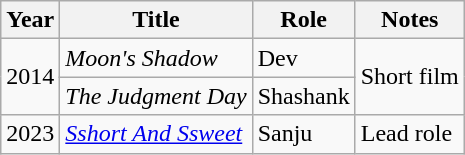<table class="wikitable">
<tr>
<th>Year</th>
<th>Title</th>
<th>Role</th>
<th>Notes</th>
</tr>
<tr>
<td rowspan="2">2014</td>
<td><em>Moon's Shadow</em></td>
<td>Dev</td>
<td rowspan="2">Short film</td>
</tr>
<tr>
<td><em>The Judgment Day</em></td>
<td>Shashank</td>
</tr>
<tr>
<td>2023</td>
<td><em><a href='#'>Sshort And Ssweet</a></em></td>
<td>Sanju</td>
<td>Lead role</td>
</tr>
</table>
